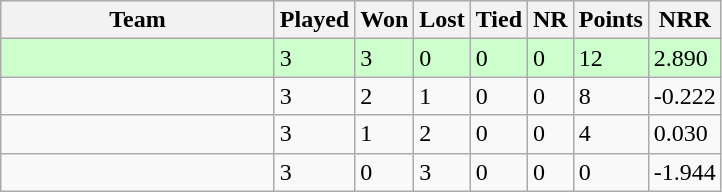<table class="wikitable">
<tr>
<th width=175>Team</th>
<th>Played</th>
<th>Won</th>
<th>Lost</th>
<th>Tied</th>
<th>NR</th>
<th>Points</th>
<th>NRR</th>
</tr>
<tr style="background:#ccffcc">
<td></td>
<td>3</td>
<td>3</td>
<td>0</td>
<td>0</td>
<td>0</td>
<td>12</td>
<td>2.890</td>
</tr>
<tr>
<td></td>
<td>3</td>
<td>2</td>
<td>1</td>
<td>0</td>
<td>0</td>
<td>8</td>
<td>-0.222</td>
</tr>
<tr>
<td></td>
<td>3</td>
<td>1</td>
<td>2</td>
<td>0</td>
<td>0</td>
<td>4</td>
<td>0.030</td>
</tr>
<tr>
<td></td>
<td>3</td>
<td>0</td>
<td>3</td>
<td>0</td>
<td>0</td>
<td>0</td>
<td>-1.944</td>
</tr>
</table>
